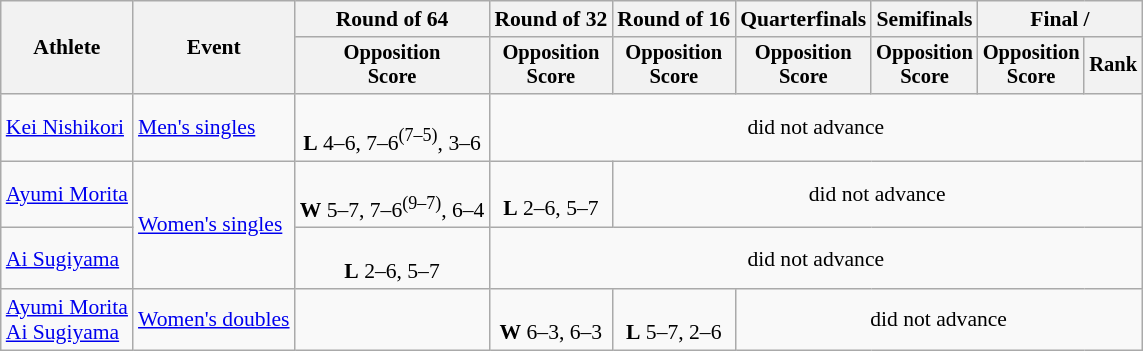<table class=wikitable style="font-size:90%">
<tr>
<th rowspan="2">Athlete</th>
<th rowspan="2">Event</th>
<th>Round of 64</th>
<th>Round of 32</th>
<th>Round of 16</th>
<th>Quarterfinals</th>
<th>Semifinals</th>
<th colspan=2>Final / </th>
</tr>
<tr style="font-size:95%">
<th>Opposition<br>Score</th>
<th>Opposition<br>Score</th>
<th>Opposition<br>Score</th>
<th>Opposition<br>Score</th>
<th>Opposition<br>Score</th>
<th>Opposition<br>Score</th>
<th>Rank</th>
</tr>
<tr align=center>
<td align=left><a href='#'>Kei Nishikori</a></td>
<td align=left><a href='#'>Men's singles</a></td>
<td><br><strong>L</strong> 4–6, 7–6<sup>(7–5)</sup>, 3–6</td>
<td colspan=6>did not advance</td>
</tr>
<tr align=center>
<td align=left><a href='#'>Ayumi Morita</a></td>
<td align=left rowspan=2><a href='#'>Women's singles</a></td>
<td><br><strong>W</strong> 5–7, 7–6<sup>(9–7)</sup>, 6–4</td>
<td><br><strong>L</strong> 2–6, 5–7</td>
<td colspan=5>did not advance</td>
</tr>
<tr align=center>
<td align=left><a href='#'>Ai Sugiyama</a></td>
<td><br><strong>L</strong> 2–6, 5–7</td>
<td colspan=6>did not advance</td>
</tr>
<tr align=center>
<td align=left><a href='#'>Ayumi Morita</a> <br><a href='#'>Ai Sugiyama</a></td>
<td align=left><a href='#'>Women's doubles</a></td>
<td></td>
<td><br><strong>W</strong> 6–3, 6–3</td>
<td><br><strong>L</strong> 5–7, 2–6</td>
<td colspan=4>did not advance</td>
</tr>
</table>
